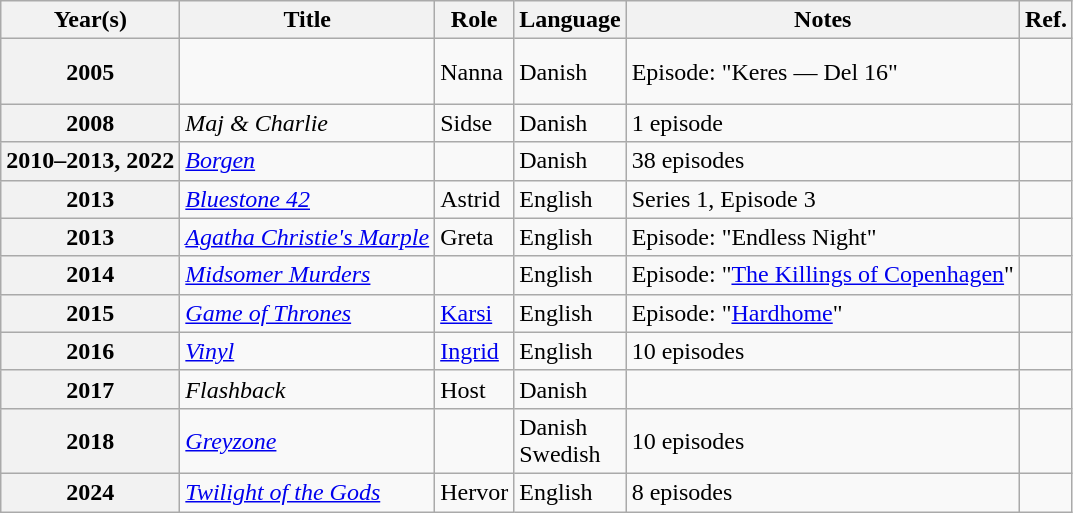<table class="wikitable plainrowheaders sortable">
<tr>
<th scope="col">Year(s)</th>
<th scope="col">Title</th>
<th scope="col">Role</th>
<th scope="col">Language</th>
<th scope="col" class="unsortable">Notes</th>
<th scope="col" class="unsortable">Ref.</th>
</tr>
<tr>
<th scope=row>2005</th>
<td></td>
<td>Nanna</td>
<td>Danish</td>
<td>Episode: "Keres — Del 16"</td>
<td style="text-align:center;"><br><br></td>
</tr>
<tr>
<th scope=row>2008</th>
<td><em>Maj & Charlie</em></td>
<td>Sidse</td>
<td>Danish</td>
<td>1 episode</td>
<td style="text-align:center;"><br></td>
</tr>
<tr>
<th scope=row>2010–2013, 2022</th>
<td><em><a href='#'>Borgen</a></em></td>
<td></td>
<td>Danish</td>
<td>38 episodes</td>
<td style="text-align:center;"></td>
</tr>
<tr>
<th scope=row>2013</th>
<td><em><a href='#'>Bluestone 42</a></em></td>
<td>Astrid</td>
<td>English</td>
<td>Series 1, Episode 3</td>
<td style="text-align:center;"></td>
</tr>
<tr>
<th scope=row>2013</th>
<td><em><a href='#'>Agatha Christie's Marple</a></em></td>
<td>Greta</td>
<td>English</td>
<td>Episode: "Endless Night"</td>
<td style="text-align:center;"></td>
</tr>
<tr>
<th scope=row>2014</th>
<td><em><a href='#'>Midsomer Murders</a></em></td>
<td></td>
<td>English</td>
<td>Episode: "<a href='#'>The Killings of Copenhagen</a>"</td>
<td style="text-align:center;"></td>
</tr>
<tr>
<th scope=row>2015</th>
<td><em><a href='#'>Game of Thrones</a></em></td>
<td><a href='#'>Karsi</a></td>
<td>English</td>
<td>Episode: "<a href='#'>Hardhome</a>"</td>
<td style="text-align:center;"></td>
</tr>
<tr>
<th scope=row>2016</th>
<td><em><a href='#'>Vinyl</a></em></td>
<td><a href='#'>Ingrid</a></td>
<td>English</td>
<td>10 episodes</td>
<td style="text-align:center;"></td>
</tr>
<tr>
<th scope=row>2017</th>
<td><em>Flashback</em></td>
<td>Host</td>
<td>Danish</td>
<td></td>
<td style="text-align:center;"></td>
</tr>
<tr>
<th scope=row>2018</th>
<td><em><a href='#'>Greyzone</a></em></td>
<td></td>
<td>Danish<br>Swedish</td>
<td>10 episodes</td>
<td style="text-align:center;"></td>
</tr>
<tr>
<th scope=row>2024</th>
<td><em><a href='#'>Twilight of the Gods</a></em></td>
<td>Hervor</td>
<td>English</td>
<td>8 episodes</td>
<td style="text-align:center;"></td>
</tr>
</table>
